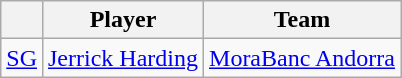<table class="wikitable">
<tr>
<th style="text-align:center;"></th>
<th style="text-align:center;">Player</th>
<th style="text-align:center;">Team</th>
</tr>
<tr>
<td style="text-align:center;"><a href='#'>SG</a></td>
<td> <a href='#'>Jerrick Harding</a></td>
<td><a href='#'>MoraBanc Andorra</a></td>
</tr>
</table>
